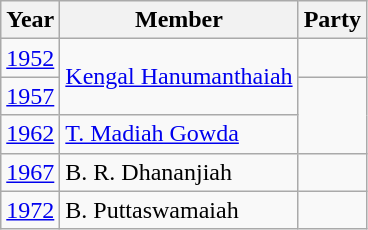<table class="wikitable sortable">
<tr>
<th>Year</th>
<th>Member</th>
<th colspan="2">Party</th>
</tr>
<tr>
<td><a href='#'>1952</a></td>
<td rowspan=2><a href='#'>Kengal Hanumanthaiah</a></td>
<td></td>
</tr>
<tr>
<td><a href='#'>1957</a></td>
</tr>
<tr>
<td><a href='#'>1962</a></td>
<td><a href='#'>T. Madiah Gowda</a></td>
</tr>
<tr>
<td><a href='#'>1967</a></td>
<td>B. R. Dhananjiah</td>
<td></td>
</tr>
<tr>
<td><a href='#'>1972</a></td>
<td>B. Puttaswamaiah</td>
<td></td>
</tr>
</table>
